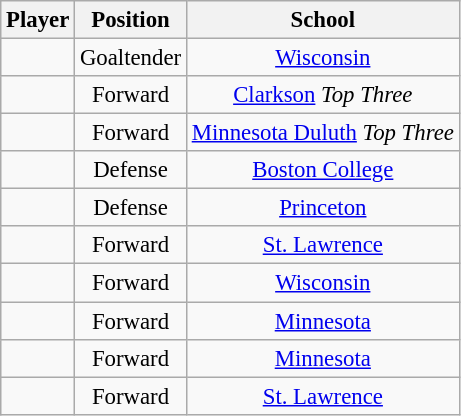<table class="wikitable sortable" style="font-size: 95%;text-align: center;">
<tr>
<th>Player</th>
<th>Position</th>
<th>School</th>
</tr>
<tr>
<td><strong></strong></td>
<td>Goaltender</td>
<td><a href='#'>Wisconsin</a></td>
</tr>
<tr>
<td></td>
<td>Forward</td>
<td><a href='#'>Clarkson</a> <em>Top Three</em></td>
</tr>
<tr>
<td></td>
<td>Forward</td>
<td><a href='#'>Minnesota Duluth</a> <em>Top Three</em></td>
</tr>
<tr>
<td></td>
<td>Defense</td>
<td><a href='#'>Boston College</a></td>
</tr>
<tr>
<td></td>
<td>Defense</td>
<td><a href='#'>Princeton</a></td>
</tr>
<tr>
<td></td>
<td>Forward</td>
<td><a href='#'>St. Lawrence</a></td>
</tr>
<tr>
<td></td>
<td>Forward</td>
<td><a href='#'>Wisconsin</a></td>
</tr>
<tr>
<td></td>
<td>Forward</td>
<td><a href='#'>Minnesota</a></td>
</tr>
<tr>
<td></td>
<td>Forward</td>
<td><a href='#'>Minnesota</a></td>
</tr>
<tr>
<td></td>
<td>Forward</td>
<td><a href='#'>St. Lawrence</a></td>
</tr>
</table>
